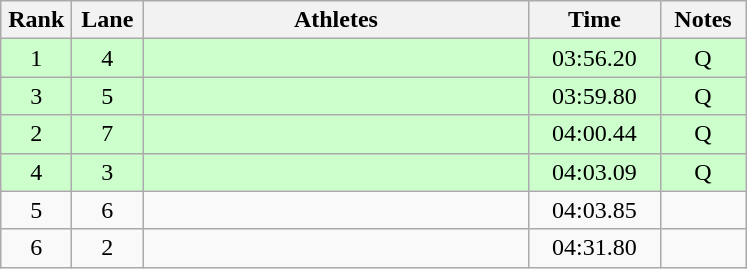<table class="wikitable sortable" style="text-align:center;">
<tr>
<th width=40>Rank</th>
<th width=40>Lane</th>
<th width=250>Athletes</th>
<th width=80>Time</th>
<th width=50>Notes</th>
</tr>
<tr bgcolor=ccffcc>
<td>1</td>
<td>4</td>
<td align=left></td>
<td>03:56.20</td>
<td>Q</td>
</tr>
<tr bgcolor=ccffcc>
<td>3</td>
<td>5</td>
<td align=left></td>
<td>03:59.80</td>
<td>Q</td>
</tr>
<tr bgcolor=ccffcc>
<td>2</td>
<td>7</td>
<td align=left></td>
<td>04:00.44</td>
<td>Q</td>
</tr>
<tr bgcolor=ccffcc>
<td>4</td>
<td>3</td>
<td align=left></td>
<td>04:03.09</td>
<td>Q</td>
</tr>
<tr>
<td>5</td>
<td>6</td>
<td align=left></td>
<td>04:03.85</td>
<td></td>
</tr>
<tr>
<td>6</td>
<td>2</td>
<td align=left></td>
<td>04:31.80</td>
<td></td>
</tr>
</table>
